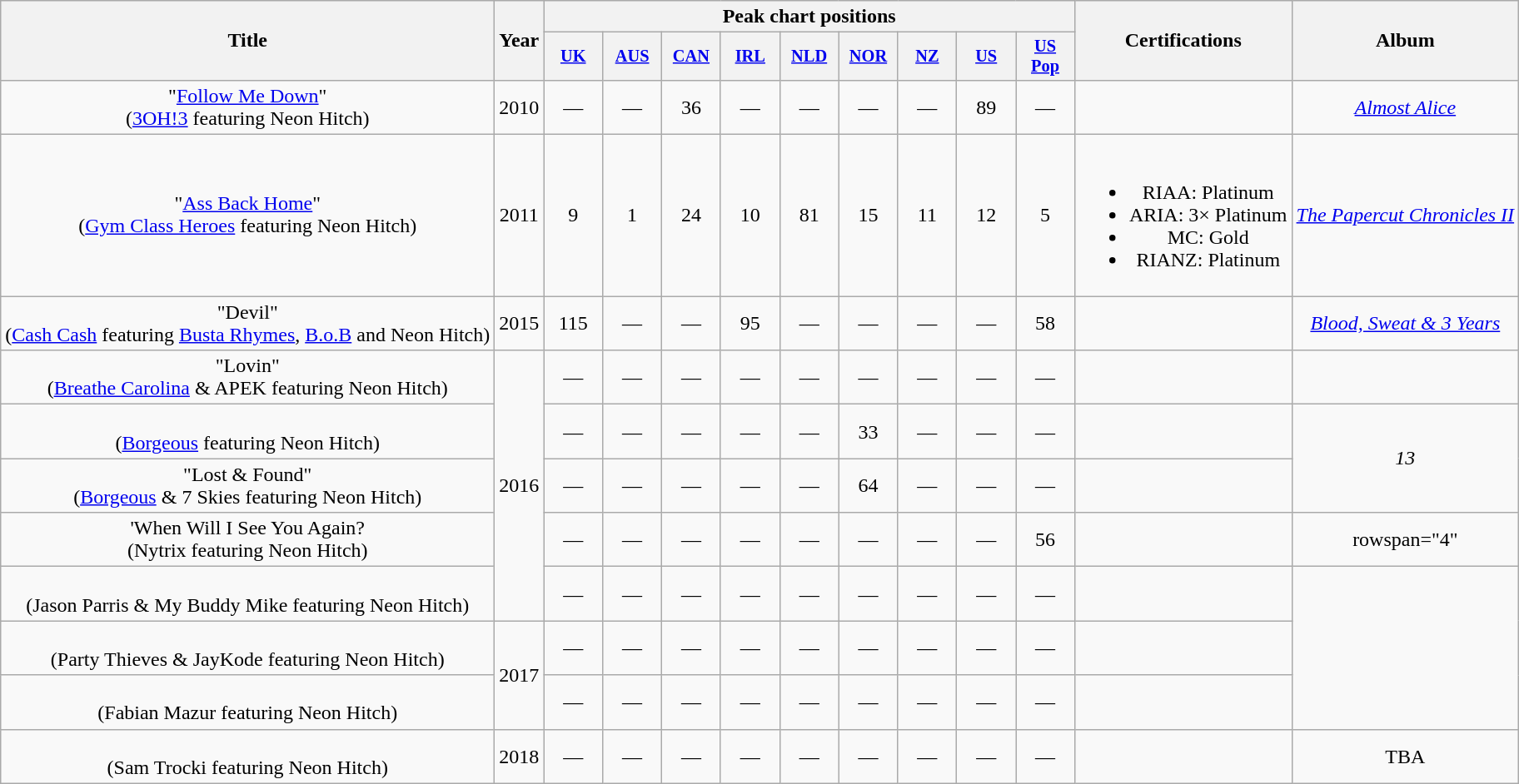<table class="wikitable plainrowheaders" style="text-align:center;">
<tr>
<th scope="col" rowspan="2">Title</th>
<th scope="col" rowspan="2">Year</th>
<th scope="col" colspan="9">Peak chart positions</th>
<th scope="col" rowspan="2">Certifications</th>
<th scope="col" rowspan="2">Album</th>
</tr>
<tr>
<th scope="col" style="width:3em;font-size:85%;"><a href='#'>UK</a></th>
<th scope="col" style="width:3em;font-size:85%;"><a href='#'>AUS</a><br></th>
<th scope="col" style="width:3em;font-size:85%;"><a href='#'>CAN</a></th>
<th scope="col" style="width:3em;font-size:85%;"><a href='#'>IRL</a><br></th>
<th scope="col" style="width:3em;font-size:85%;"><a href='#'>NLD</a><br></th>
<th scope="col" style="width:3em;font-size:85%;"><a href='#'>NOR</a><br></th>
<th scope="col" style="width:3em;font-size:85%;"><a href='#'>NZ</a><br></th>
<th scope="col" style="width:3em;font-size:85%;"><a href='#'>US</a></th>
<th scope="col" style="width:3em;font-size:85%;"><a href='#'>US<br>Pop</a></th>
</tr>
<tr>
<td scope="row">"<a href='#'>Follow Me Down</a>"<br><span>(<a href='#'>3OH!3</a> featuring Neon Hitch)</span></td>
<td>2010</td>
<td>—</td>
<td>—</td>
<td>36</td>
<td>—</td>
<td>—</td>
<td>—</td>
<td>—</td>
<td>89</td>
<td>—</td>
<td></td>
<td><em><a href='#'>Almost Alice</a></em></td>
</tr>
<tr>
<td scope="row">"<a href='#'>Ass Back Home</a>"<br><span>(<a href='#'>Gym Class Heroes</a> featuring Neon Hitch)</span></td>
<td>2011</td>
<td>9</td>
<td>1</td>
<td>24</td>
<td>10</td>
<td>81</td>
<td>15</td>
<td>11</td>
<td>12</td>
<td>5</td>
<td><br><ul><li>RIAA: Platinum</li><li>ARIA: 3× Platinum</li><li>MC: Gold</li><li>RIANZ: Platinum</li></ul></td>
<td><em><a href='#'>The Papercut Chronicles II</a></em></td>
</tr>
<tr>
<td scope="row">"Devil"<br><span>(<a href='#'>Cash Cash</a> featuring <a href='#'>Busta Rhymes</a>, <a href='#'>B.o.B</a> and Neon Hitch)</span></td>
<td>2015</td>
<td>115</td>
<td>—</td>
<td>—</td>
<td>95</td>
<td>—</td>
<td>—</td>
<td>—</td>
<td>—</td>
<td>58</td>
<td></td>
<td><em><a href='#'>Blood, Sweat & 3 Years</a></em></td>
</tr>
<tr>
<td scope="row">"Lovin"<br><span>(<a href='#'>Breathe Carolina</a> & APEK featuring Neon Hitch)</span></td>
<td rowspan="5">2016</td>
<td>—</td>
<td>—</td>
<td>—</td>
<td>—</td>
<td>—</td>
<td>—</td>
<td>—</td>
<td>—</td>
<td>—</td>
<td></td>
<td></td>
</tr>
<tr>
<td><br><span>(<a href='#'>Borgeous</a> featuring Neon Hitch)</span></td>
<td>—</td>
<td>—</td>
<td>—</td>
<td>—</td>
<td>—</td>
<td>33</td>
<td>—</td>
<td>—</td>
<td>—</td>
<td></td>
<td rowspan="2"><em>13</em></td>
</tr>
<tr>
<td scope="row">"Lost & Found"<br><span>(<a href='#'>Borgeous</a> & 7 Skies featuring Neon Hitch)</span></td>
<td>—</td>
<td>—</td>
<td>—</td>
<td>—</td>
<td>—</td>
<td>64</td>
<td>—</td>
<td>—</td>
<td>—</td>
<td></td>
</tr>
<tr>
<td>'When Will I See You Again?<br><span>(Nytrix featuring Neon Hitch)</span></td>
<td>—</td>
<td>—</td>
<td>—</td>
<td>—</td>
<td>—</td>
<td>—</td>
<td>—</td>
<td>—</td>
<td>56</td>
<td></td>
<td>rowspan="4" </td>
</tr>
<tr>
<td><br><span>(Jason Parris & My Buddy Mike featuring Neon Hitch)</span></td>
<td>—</td>
<td>—</td>
<td>—</td>
<td>—</td>
<td>—</td>
<td>—</td>
<td>—</td>
<td>—</td>
<td>—</td>
<td></td>
</tr>
<tr>
<td><br><span>(Party Thieves & JayKode featuring Neon Hitch)</span></td>
<td rowspan="2">2017</td>
<td>—</td>
<td>—</td>
<td>—</td>
<td>—</td>
<td>—</td>
<td>—</td>
<td>—</td>
<td>—</td>
<td>—</td>
<td></td>
</tr>
<tr>
<td><br><span>(Fabian Mazur featuring Neon Hitch)</span></td>
<td>—</td>
<td>—</td>
<td>—</td>
<td>—</td>
<td>—</td>
<td>—</td>
<td>—</td>
<td>—</td>
<td>—</td>
<td></td>
</tr>
<tr>
<td><br><span>(Sam Trocki featuring Neon Hitch)</span></td>
<td>2018</td>
<td>—</td>
<td>—</td>
<td>—</td>
<td>—</td>
<td>—</td>
<td>—</td>
<td>—</td>
<td>—</td>
<td>—</td>
<td></td>
<td>TBA</td>
</tr>
</table>
